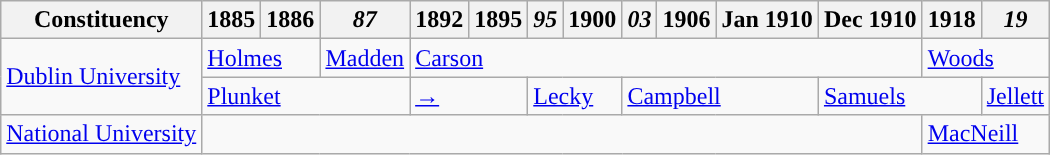<table class="wikitable">
<tr>
<th>Constituency</th>
<th>1885</th>
<th>1886</th>
<th><em>87</em></th>
<th>1892</th>
<th>1895</th>
<th><em>95</em></th>
<th>1900</th>
<th><em>03</em></th>
<th>1906</th>
<th>Jan 1910</th>
<th>Dec 1910</th>
<th>1918</th>
<th><em>19</em></th>
</tr>
<tr>
<td rowspan="2"><a href='#'>Dublin University</a></td>
<td colspan="2"><a href='#'>Holmes</a></td>
<td colspan="1"><a href='#'>Madden</a></td>
<td colspan="8"><a href='#'>Carson</a></td>
<td colspan="2"><a href='#'>Woods</a></td>
</tr>
<tr>
<td colspan="3"><a href='#'>Plunket</a></td>
<td colspan="2"><a href='#'>→</a></td>
<td colspan="2"><a href='#'>Lecky</a></td>
<td colspan="3"><a href='#'>Campbell</a></td>
<td colspan="2"><a href='#'>Samuels</a></td>
<td><a href='#'>Jellett</a></td>
</tr>
<tr>
<td><a href='#'>National University</a></td>
<td colspan="11"></td>
<td colspan="2"><a href='#'>MacNeill</a></td>
</tr>
</table>
